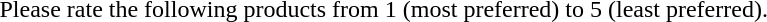<table class="toccolours">
<tr>
<td>Please rate the following products from 1 (most preferred) to 5 (least preferred).<br></td>
</tr>
</table>
